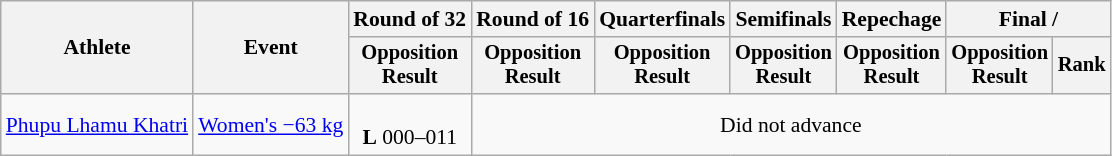<table class="wikitable" style="font-size:90%">
<tr>
<th rowspan=2>Athlete</th>
<th rowspan=2>Event</th>
<th>Round of 32</th>
<th>Round of 16</th>
<th>Quarterfinals</th>
<th>Semifinals</th>
<th>Repechage</th>
<th colspan=2>Final / </th>
</tr>
<tr style="font-size:95%">
<th>Opposition<br>Result</th>
<th>Opposition<br>Result</th>
<th>Opposition<br>Result</th>
<th>Opposition<br>Result</th>
<th>Opposition<br>Result</th>
<th>Opposition<br>Result</th>
<th>Rank</th>
</tr>
<tr align=center>
<td align=left><a href='#'>Phupu Lhamu Khatri</a></td>
<td align=left><a href='#'>Women's −63 kg</a></td>
<td><br><strong>L</strong> 000–011</td>
<td colspan=6>Did not advance</td>
</tr>
</table>
